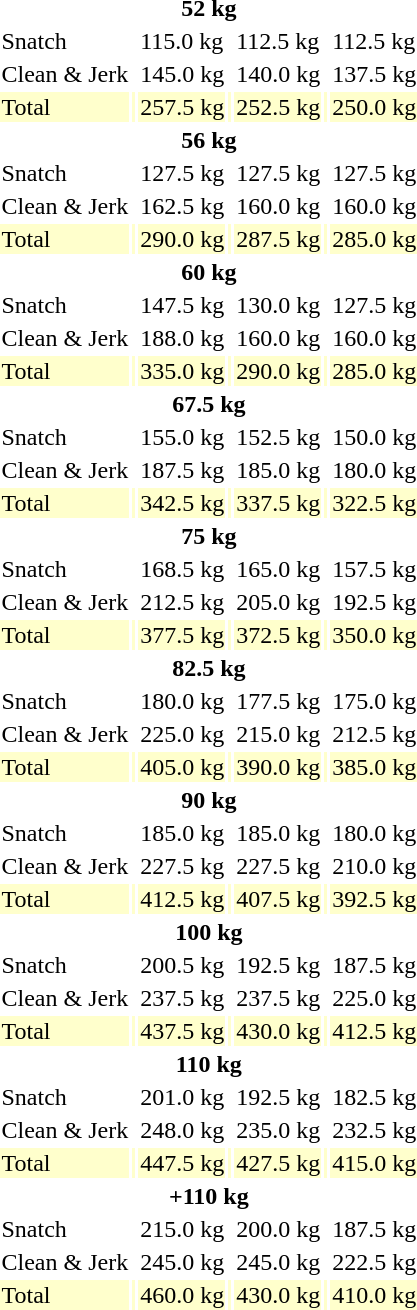<table>
<tr>
<th colspan=7>52 kg</th>
</tr>
<tr>
<td>Snatch</td>
<td></td>
<td>115.0 kg</td>
<td></td>
<td>112.5 kg</td>
<td></td>
<td>112.5 kg</td>
</tr>
<tr>
<td>Clean & Jerk</td>
<td></td>
<td>145.0 kg</td>
<td></td>
<td>140.0 kg</td>
<td></td>
<td>137.5 kg</td>
</tr>
<tr bgcolor=#ffffcc>
<td>Total</td>
<td></td>
<td>257.5 kg</td>
<td></td>
<td>252.5 kg</td>
<td></td>
<td>250.0 kg</td>
</tr>
<tr>
<th colspan=7>56 kg</th>
</tr>
<tr>
<td>Snatch</td>
<td></td>
<td>127.5 kg</td>
<td></td>
<td>127.5 kg</td>
<td></td>
<td>127.5 kg</td>
</tr>
<tr>
<td>Clean & Jerk</td>
<td></td>
<td>162.5 kg</td>
<td></td>
<td>160.0 kg</td>
<td></td>
<td>160.0 kg</td>
</tr>
<tr bgcolor=#ffffcc>
<td>Total</td>
<td></td>
<td>290.0 kg</td>
<td></td>
<td>287.5 kg</td>
<td></td>
<td>285.0 kg</td>
</tr>
<tr>
<th colspan=7>60 kg</th>
</tr>
<tr>
<td>Snatch</td>
<td></td>
<td>147.5 kg<br></td>
<td></td>
<td>130.0 kg</td>
<td></td>
<td>127.5 kg</td>
</tr>
<tr>
<td>Clean & Jerk</td>
<td></td>
<td>188.0 kg<br></td>
<td></td>
<td>160.0 kg</td>
<td></td>
<td>160.0 kg</td>
</tr>
<tr bgcolor=#ffffcc>
<td>Total</td>
<td></td>
<td>335.0 kg<br></td>
<td></td>
<td>290.0 kg</td>
<td></td>
<td>285.0 kg</td>
</tr>
<tr>
<th colspan=7>67.5 kg</th>
</tr>
<tr>
<td>Snatch</td>
<td></td>
<td>155.0 kg</td>
<td></td>
<td>152.5 kg</td>
<td></td>
<td>150.0 kg</td>
</tr>
<tr>
<td>Clean & Jerk</td>
<td></td>
<td>187.5 kg</td>
<td></td>
<td>185.0 kg</td>
<td></td>
<td>180.0 kg</td>
</tr>
<tr bgcolor=#ffffcc>
<td>Total</td>
<td></td>
<td>342.5 kg</td>
<td></td>
<td>337.5 kg</td>
<td></td>
<td>322.5 kg</td>
</tr>
<tr>
<th colspan=7>75 kg</th>
</tr>
<tr>
<td>Snatch</td>
<td></td>
<td>168.5 kg<br></td>
<td></td>
<td>165.0 kg</td>
<td></td>
<td>157.5 kg</td>
</tr>
<tr>
<td>Clean & Jerk</td>
<td></td>
<td>212.5 kg</td>
<td></td>
<td>205.0 kg</td>
<td></td>
<td>192.5 kg</td>
</tr>
<tr bgcolor=#ffffcc>
<td>Total</td>
<td></td>
<td>377.5 kg<br></td>
<td></td>
<td>372.5 kg</td>
<td></td>
<td>350.0 kg</td>
</tr>
<tr>
<th colspan=7>82.5 kg</th>
</tr>
<tr>
<td>Snatch</td>
<td></td>
<td>180.0 kg</td>
<td></td>
<td>177.5 kg</td>
<td></td>
<td>175.0 kg</td>
</tr>
<tr>
<td rowspan=2>Clean & Jerk</td>
<td rowspan=2></td>
<td rowspan=2>225.0 kg<br></td>
<td rowspan=2></td>
<td rowspan=2>215.0 kg</td>
<td></td>
<td rowspan=2>212.5 kg</td>
</tr>
<tr>
<td></td>
</tr>
<tr bgcolor=#ffffcc>
<td>Total</td>
<td></td>
<td>405.0 kg</td>
<td></td>
<td>390.0 kg</td>
<td></td>
<td>385.0 kg</td>
</tr>
<tr>
<th colspan=7>90 kg</th>
</tr>
<tr>
<td>Snatch</td>
<td></td>
<td>185.0 kg</td>
<td></td>
<td>185.0 kg</td>
<td></td>
<td>180.0 kg</td>
</tr>
<tr>
<td>Clean & Jerk</td>
<td></td>
<td>227.5 kg</td>
<td></td>
<td>227.5 kg</td>
<td></td>
<td>210.0 kg</td>
</tr>
<tr bgcolor=#ffffcc>
<td>Total</td>
<td></td>
<td>412.5 kg</td>
<td></td>
<td>407.5 kg</td>
<td></td>
<td>392.5 kg</td>
</tr>
<tr>
<th colspan=7>100 kg</th>
</tr>
<tr>
<td>Snatch</td>
<td></td>
<td>200.5 kg<br></td>
<td></td>
<td>192.5 kg</td>
<td></td>
<td>187.5 kg</td>
</tr>
<tr>
<td>Clean & Jerk</td>
<td></td>
<td>237.5 kg</td>
<td></td>
<td>237.5 kg</td>
<td></td>
<td>225.0 kg</td>
</tr>
<tr bgcolor=#ffffcc>
<td>Total</td>
<td></td>
<td>437.5 kg</td>
<td></td>
<td>430.0 kg</td>
<td></td>
<td>412.5 kg</td>
</tr>
<tr>
<th colspan=7>110 kg</th>
</tr>
<tr>
<td>Snatch</td>
<td></td>
<td>201.0 kg<br></td>
<td></td>
<td>192.5 kg</td>
<td></td>
<td>182.5 kg</td>
</tr>
<tr>
<td>Clean & Jerk</td>
<td></td>
<td>248.0 kg<br></td>
<td></td>
<td>235.0 kg</td>
<td></td>
<td>232.5 kg</td>
</tr>
<tr bgcolor=#ffffcc>
<td>Total</td>
<td></td>
<td>447.5 kg<br></td>
<td></td>
<td>427.5 kg</td>
<td></td>
<td>415.0 kg</td>
</tr>
<tr>
<th colspan=7>+110 kg</th>
</tr>
<tr>
<td>Snatch</td>
<td></td>
<td>215.0 kg<br></td>
<td></td>
<td>200.0 kg</td>
<td></td>
<td>187.5 kg</td>
</tr>
<tr>
<td>Clean & Jerk</td>
<td></td>
<td>245.0 kg</td>
<td></td>
<td>245.0 kg</td>
<td></td>
<td>222.5 kg</td>
</tr>
<tr bgcolor=#ffffcc>
<td>Total</td>
<td></td>
<td>460.0 kg</td>
<td></td>
<td>430.0 kg</td>
<td></td>
<td>410.0 kg</td>
</tr>
</table>
